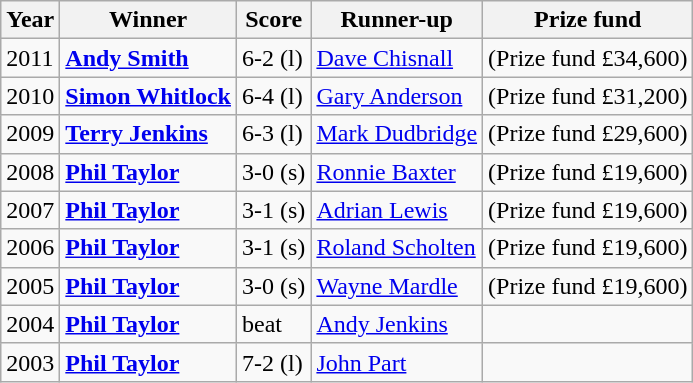<table class="wikitable">
<tr>
<th>Year</th>
<th>Winner</th>
<th>Score</th>
<th>Runner-up</th>
<th>Prize fund</th>
</tr>
<tr>
<td>2011</td>
<td> <strong><a href='#'>Andy Smith</a></strong></td>
<td>6-2 (l)</td>
<td> <a href='#'>Dave Chisnall</a></td>
<td>(Prize fund £34,600) </td>
</tr>
<tr>
<td>2010</td>
<td> <strong><a href='#'>Simon Whitlock</a></strong></td>
<td>6-4 (l)</td>
<td> <a href='#'>Gary Anderson</a></td>
<td>(Prize fund £31,200)</td>
</tr>
<tr>
<td>2009</td>
<td> <strong><a href='#'>Terry Jenkins</a></strong></td>
<td>6-3 (l)</td>
<td> <a href='#'>Mark Dudbridge</a></td>
<td>(Prize fund £29,600)</td>
</tr>
<tr>
<td>2008</td>
<td> <strong><a href='#'>Phil Taylor</a></strong></td>
<td>3-0 (s)</td>
<td> <a href='#'>Ronnie Baxter</a></td>
<td>(Prize fund £19,600)</td>
</tr>
<tr>
<td>2007</td>
<td> <strong><a href='#'>Phil Taylor</a></strong></td>
<td>3-1 (s)</td>
<td> <a href='#'>Adrian Lewis</a></td>
<td>(Prize fund £19,600)</td>
</tr>
<tr>
<td>2006</td>
<td> <strong><a href='#'>Phil Taylor</a></strong></td>
<td>3-1 (s)</td>
<td> <a href='#'>Roland Scholten</a></td>
<td>(Prize fund £19,600)</td>
</tr>
<tr>
<td>2005</td>
<td> <strong><a href='#'>Phil Taylor</a></strong></td>
<td>3-0 (s)</td>
<td> <a href='#'>Wayne Mardle</a></td>
<td>(Prize fund £19,600)</td>
</tr>
<tr>
<td>2004</td>
<td> <strong><a href='#'>Phil Taylor</a></strong></td>
<td>beat</td>
<td> <a href='#'>Andy Jenkins</a></td>
<td></td>
</tr>
<tr>
<td>2003</td>
<td> <strong><a href='#'>Phil Taylor</a></strong></td>
<td>7-2 (l)</td>
<td> <a href='#'>John Part</a></td>
<td></td>
</tr>
</table>
